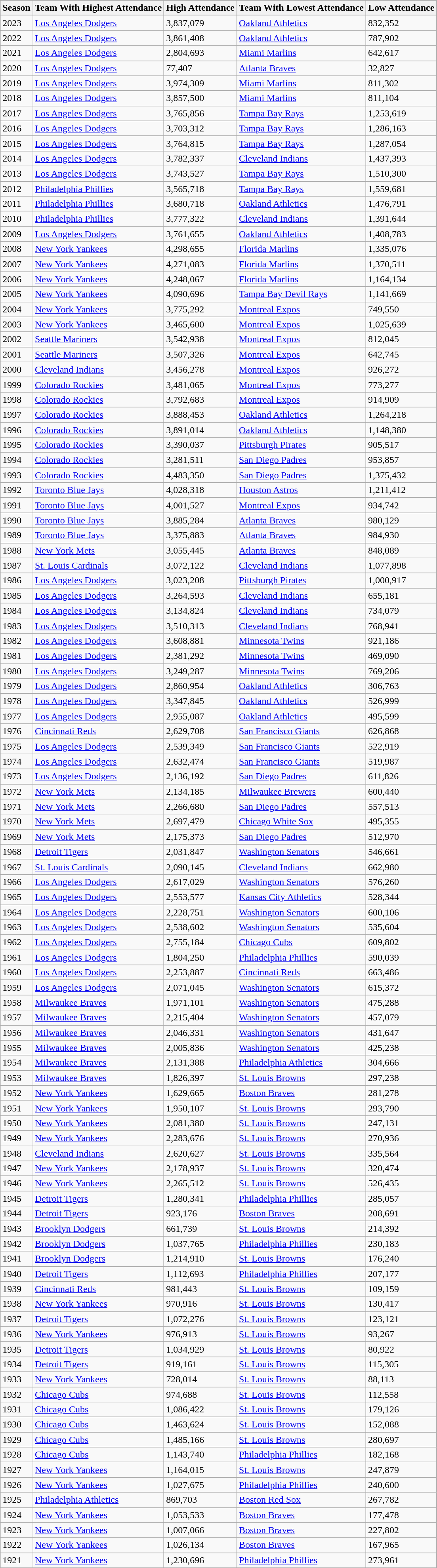<table class="wikitable sortable">
<tr style="text-align:center; font-size:larger;">
</tr>
<tr>
<th>Season</th>
<th>Team With Highest Attendance</th>
<th>High Attendance</th>
<th>Team With Lowest Attendance</th>
<th>Low Attendance</th>
</tr>
<tr>
<td>2023</td>
<td><a href='#'>Los Angeles Dodgers</a></td>
<td>3,837,079</td>
<td><a href='#'>Oakland Athletics</a></td>
<td>832,352</td>
</tr>
<tr>
<td>2022</td>
<td><a href='#'>Los Angeles Dodgers</a></td>
<td>3,861,408</td>
<td><a href='#'>Oakland Athletics</a></td>
<td>787,902</td>
</tr>
<tr>
<td>2021</td>
<td><a href='#'>Los Angeles Dodgers</a></td>
<td>2,804,693</td>
<td><a href='#'>Miami Marlins</a></td>
<td>642,617</td>
</tr>
<tr>
<td>2020 </td>
<td><a href='#'>Los Angeles Dodgers</a></td>
<td>77,407</td>
<td><a href='#'>Atlanta Braves</a></td>
<td>32,827</td>
</tr>
<tr>
<td>2019</td>
<td><a href='#'>Los Angeles Dodgers</a></td>
<td>3,974,309</td>
<td><a href='#'>Miami Marlins</a></td>
<td>811,302</td>
</tr>
<tr>
<td>2018</td>
<td><a href='#'>Los Angeles Dodgers</a></td>
<td>3,857,500</td>
<td><a href='#'>Miami Marlins</a></td>
<td>811,104</td>
</tr>
<tr>
<td>2017</td>
<td><a href='#'>Los Angeles Dodgers</a></td>
<td>3,765,856</td>
<td><a href='#'>Tampa Bay Rays</a></td>
<td>1,253,619</td>
</tr>
<tr>
<td>2016</td>
<td><a href='#'>Los Angeles Dodgers</a></td>
<td>3,703,312</td>
<td><a href='#'>Tampa Bay Rays</a></td>
<td>1,286,163</td>
</tr>
<tr>
<td>2015</td>
<td><a href='#'>Los Angeles Dodgers</a></td>
<td>3,764,815</td>
<td><a href='#'>Tampa Bay Rays</a></td>
<td>1,287,054</td>
</tr>
<tr>
<td>2014</td>
<td><a href='#'>Los Angeles Dodgers</a></td>
<td>3,782,337</td>
<td><a href='#'>Cleveland Indians</a></td>
<td>1,437,393</td>
</tr>
<tr>
<td>2013</td>
<td><a href='#'>Los Angeles Dodgers</a></td>
<td>3,743,527</td>
<td><a href='#'>Tampa Bay Rays</a></td>
<td>1,510,300</td>
</tr>
<tr>
<td>2012</td>
<td><a href='#'>Philadelphia Phillies</a></td>
<td>3,565,718</td>
<td><a href='#'>Tampa Bay Rays</a></td>
<td>1,559,681</td>
</tr>
<tr>
<td>2011</td>
<td><a href='#'>Philadelphia Phillies</a></td>
<td>3,680,718</td>
<td><a href='#'>Oakland Athletics</a></td>
<td>1,476,791</td>
</tr>
<tr>
<td>2010</td>
<td><a href='#'>Philadelphia Phillies</a></td>
<td>3,777,322</td>
<td><a href='#'>Cleveland Indians</a></td>
<td>1,391,644</td>
</tr>
<tr>
<td>2009</td>
<td><a href='#'>Los Angeles Dodgers</a></td>
<td>3,761,655</td>
<td><a href='#'>Oakland Athletics</a></td>
<td>1,408,783</td>
</tr>
<tr>
<td>2008</td>
<td><a href='#'>New York Yankees</a></td>
<td>4,298,655</td>
<td><a href='#'>Florida Marlins</a></td>
<td>1,335,076</td>
</tr>
<tr>
<td>2007</td>
<td><a href='#'>New York Yankees</a></td>
<td>4,271,083</td>
<td><a href='#'>Florida Marlins</a></td>
<td>1,370,511</td>
</tr>
<tr>
<td>2006</td>
<td><a href='#'>New York Yankees</a></td>
<td>4,248,067</td>
<td><a href='#'>Florida Marlins</a></td>
<td>1,164,134</td>
</tr>
<tr>
<td>2005</td>
<td><a href='#'>New York Yankees</a></td>
<td>4,090,696</td>
<td><a href='#'>Tampa Bay Devil Rays</a></td>
<td>1,141,669</td>
</tr>
<tr>
<td>2004</td>
<td><a href='#'>New York Yankees</a></td>
<td>3,775,292</td>
<td><a href='#'>Montreal Expos</a></td>
<td>749,550</td>
</tr>
<tr>
<td>2003</td>
<td><a href='#'>New York Yankees</a></td>
<td>3,465,600</td>
<td><a href='#'>Montreal Expos</a></td>
<td>1,025,639</td>
</tr>
<tr>
<td>2002</td>
<td><a href='#'>Seattle Mariners</a></td>
<td>3,542,938</td>
<td><a href='#'>Montreal Expos</a></td>
<td>812,045</td>
</tr>
<tr>
<td>2001</td>
<td><a href='#'>Seattle Mariners</a></td>
<td>3,507,326</td>
<td><a href='#'>Montreal Expos</a></td>
<td>642,745</td>
</tr>
<tr>
<td>2000</td>
<td><a href='#'>Cleveland Indians</a></td>
<td>3,456,278</td>
<td><a href='#'>Montreal Expos</a></td>
<td>926,272</td>
</tr>
<tr>
<td>1999</td>
<td><a href='#'>Colorado Rockies</a></td>
<td>3,481,065</td>
<td><a href='#'>Montreal Expos</a></td>
<td>773,277</td>
</tr>
<tr>
<td>1998</td>
<td><a href='#'>Colorado Rockies</a></td>
<td>3,792,683</td>
<td><a href='#'>Montreal Expos</a></td>
<td>914,909</td>
</tr>
<tr>
<td>1997</td>
<td><a href='#'>Colorado Rockies</a></td>
<td>3,888,453</td>
<td><a href='#'>Oakland Athletics</a></td>
<td>1,264,218</td>
</tr>
<tr>
<td>1996</td>
<td><a href='#'>Colorado Rockies</a></td>
<td>3,891,014</td>
<td><a href='#'>Oakland Athletics</a></td>
<td>1,148,380</td>
</tr>
<tr>
<td>1995</td>
<td><a href='#'>Colorado Rockies</a></td>
<td>3,390,037</td>
<td><a href='#'>Pittsburgh Pirates</a></td>
<td>905,517</td>
</tr>
<tr>
<td>1994</td>
<td><a href='#'>Colorado Rockies</a></td>
<td>3,281,511</td>
<td><a href='#'>San Diego Padres</a></td>
<td>953,857</td>
</tr>
<tr>
<td>1993</td>
<td><a href='#'>Colorado Rockies</a></td>
<td>4,483,350</td>
<td><a href='#'>San Diego Padres</a></td>
<td>1,375,432</td>
</tr>
<tr>
<td>1992</td>
<td><a href='#'>Toronto Blue Jays</a></td>
<td>4,028,318</td>
<td><a href='#'>Houston Astros</a></td>
<td>1,211,412</td>
</tr>
<tr>
<td>1991</td>
<td><a href='#'>Toronto Blue Jays</a></td>
<td>4,001,527</td>
<td><a href='#'>Montreal Expos</a></td>
<td>934,742</td>
</tr>
<tr>
<td>1990</td>
<td><a href='#'>Toronto Blue Jays</a></td>
<td>3,885,284</td>
<td><a href='#'>Atlanta Braves</a></td>
<td>980,129</td>
</tr>
<tr>
<td>1989</td>
<td><a href='#'>Toronto Blue Jays</a></td>
<td>3,375,883</td>
<td><a href='#'>Atlanta Braves</a></td>
<td>984,930</td>
</tr>
<tr>
<td>1988</td>
<td><a href='#'>New York Mets</a></td>
<td>3,055,445</td>
<td><a href='#'>Atlanta Braves</a></td>
<td>848,089</td>
</tr>
<tr>
<td>1987</td>
<td><a href='#'>St. Louis Cardinals</a></td>
<td>3,072,122</td>
<td><a href='#'>Cleveland Indians</a></td>
<td>1,077,898</td>
</tr>
<tr>
<td>1986</td>
<td><a href='#'>Los Angeles Dodgers</a></td>
<td>3,023,208</td>
<td><a href='#'>Pittsburgh Pirates</a></td>
<td>1,000,917</td>
</tr>
<tr>
<td>1985</td>
<td><a href='#'>Los Angeles Dodgers</a></td>
<td>3,264,593</td>
<td><a href='#'>Cleveland Indians</a></td>
<td>655,181</td>
</tr>
<tr>
<td>1984</td>
<td><a href='#'>Los Angeles Dodgers</a></td>
<td>3,134,824</td>
<td><a href='#'>Cleveland Indians</a></td>
<td>734,079</td>
</tr>
<tr>
<td>1983</td>
<td><a href='#'>Los Angeles Dodgers</a></td>
<td>3,510,313</td>
<td><a href='#'>Cleveland Indians</a></td>
<td>768,941</td>
</tr>
<tr>
<td>1982</td>
<td><a href='#'>Los Angeles Dodgers</a></td>
<td>3,608,881</td>
<td><a href='#'>Minnesota Twins</a></td>
<td>921,186</td>
</tr>
<tr>
<td>1981</td>
<td><a href='#'>Los Angeles Dodgers</a></td>
<td>2,381,292</td>
<td><a href='#'>Minnesota Twins</a></td>
<td>469,090</td>
</tr>
<tr>
<td>1980</td>
<td><a href='#'>Los Angeles Dodgers</a></td>
<td>3,249,287</td>
<td><a href='#'>Minnesota Twins</a></td>
<td>769,206</td>
</tr>
<tr>
<td>1979</td>
<td><a href='#'>Los Angeles Dodgers</a></td>
<td>2,860,954</td>
<td><a href='#'>Oakland Athletics</a></td>
<td>306,763</td>
</tr>
<tr>
<td>1978</td>
<td><a href='#'>Los Angeles Dodgers</a></td>
<td>3,347,845</td>
<td><a href='#'>Oakland Athletics</a></td>
<td>526,999</td>
</tr>
<tr>
<td>1977</td>
<td><a href='#'>Los Angeles Dodgers</a></td>
<td>2,955,087</td>
<td><a href='#'>Oakland Athletics</a></td>
<td>495,599</td>
</tr>
<tr>
<td>1976</td>
<td><a href='#'>Cincinnati Reds</a></td>
<td>2,629,708</td>
<td><a href='#'>San Francisco Giants</a></td>
<td>626,868</td>
</tr>
<tr>
<td>1975</td>
<td><a href='#'>Los Angeles Dodgers</a></td>
<td>2,539,349</td>
<td><a href='#'>San Francisco Giants</a></td>
<td>522,919</td>
</tr>
<tr>
<td>1974</td>
<td><a href='#'>Los Angeles Dodgers</a></td>
<td>2,632,474</td>
<td><a href='#'>San Francisco Giants</a></td>
<td>519,987</td>
</tr>
<tr>
<td>1973</td>
<td><a href='#'>Los Angeles Dodgers</a></td>
<td>2,136,192</td>
<td><a href='#'>San Diego Padres</a></td>
<td>611,826</td>
</tr>
<tr>
<td>1972</td>
<td><a href='#'>New York Mets</a></td>
<td>2,134,185</td>
<td><a href='#'>Milwaukee Brewers</a></td>
<td>600,440</td>
</tr>
<tr>
<td>1971</td>
<td><a href='#'>New York Mets</a></td>
<td>2,266,680</td>
<td><a href='#'>San Diego Padres</a></td>
<td>557,513</td>
</tr>
<tr>
<td>1970</td>
<td><a href='#'>New York Mets</a></td>
<td>2,697,479</td>
<td><a href='#'>Chicago White Sox</a></td>
<td>495,355</td>
</tr>
<tr>
<td>1969</td>
<td><a href='#'>New York Mets</a></td>
<td>2,175,373</td>
<td><a href='#'>San Diego Padres</a></td>
<td>512,970</td>
</tr>
<tr>
<td>1968</td>
<td><a href='#'>Detroit Tigers</a></td>
<td>2,031,847</td>
<td><a href='#'>Washington Senators</a></td>
<td>546,661</td>
</tr>
<tr>
<td>1967</td>
<td><a href='#'>St. Louis Cardinals</a></td>
<td>2,090,145</td>
<td><a href='#'>Cleveland Indians</a></td>
<td>662,980</td>
</tr>
<tr>
<td>1966</td>
<td><a href='#'>Los Angeles Dodgers</a></td>
<td>2,617,029</td>
<td><a href='#'>Washington Senators</a></td>
<td>576,260</td>
</tr>
<tr>
<td>1965</td>
<td><a href='#'>Los Angeles Dodgers</a></td>
<td>2,553,577</td>
<td><a href='#'>Kansas City Athletics</a></td>
<td>528,344</td>
</tr>
<tr>
<td>1964</td>
<td><a href='#'>Los Angeles Dodgers</a></td>
<td>2,228,751</td>
<td><a href='#'>Washington Senators</a></td>
<td>600,106</td>
</tr>
<tr>
<td>1963</td>
<td><a href='#'>Los Angeles Dodgers</a></td>
<td>2,538,602</td>
<td><a href='#'>Washington Senators</a></td>
<td>535,604</td>
</tr>
<tr>
<td>1962</td>
<td><a href='#'>Los Angeles Dodgers</a></td>
<td>2,755,184</td>
<td><a href='#'>Chicago Cubs</a></td>
<td>609,802</td>
</tr>
<tr>
<td>1961</td>
<td><a href='#'>Los Angeles Dodgers</a></td>
<td>1,804,250</td>
<td><a href='#'>Philadelphia Phillies</a></td>
<td>590,039</td>
</tr>
<tr>
<td>1960</td>
<td><a href='#'>Los Angeles Dodgers</a></td>
<td>2,253,887</td>
<td><a href='#'>Cincinnati Reds</a></td>
<td>663,486</td>
</tr>
<tr>
<td>1959</td>
<td><a href='#'>Los Angeles Dodgers</a></td>
<td>2,071,045</td>
<td><a href='#'>Washington Senators</a></td>
<td>615,372</td>
</tr>
<tr>
<td>1958</td>
<td><a href='#'>Milwaukee Braves</a></td>
<td>1,971,101</td>
<td><a href='#'>Washington Senators</a></td>
<td>475,288</td>
</tr>
<tr>
<td>1957</td>
<td><a href='#'>Milwaukee Braves</a></td>
<td>2,215,404</td>
<td><a href='#'>Washington Senators</a></td>
<td>457,079</td>
</tr>
<tr>
<td>1956</td>
<td><a href='#'>Milwaukee Braves</a></td>
<td>2,046,331</td>
<td><a href='#'>Washington Senators</a></td>
<td>431,647</td>
</tr>
<tr>
<td>1955</td>
<td><a href='#'>Milwaukee Braves</a></td>
<td>2,005,836</td>
<td><a href='#'>Washington Senators</a></td>
<td>425,238</td>
</tr>
<tr>
<td>1954</td>
<td><a href='#'>Milwaukee Braves</a></td>
<td>2,131,388</td>
<td><a href='#'>Philadelphia Athletics</a></td>
<td>304,666</td>
</tr>
<tr>
<td>1953</td>
<td><a href='#'>Milwaukee Braves</a></td>
<td>1,826,397</td>
<td><a href='#'>St. Louis Browns</a></td>
<td>297,238</td>
</tr>
<tr>
<td>1952</td>
<td><a href='#'>New York Yankees</a></td>
<td>1,629,665</td>
<td><a href='#'>Boston Braves</a></td>
<td>281,278</td>
</tr>
<tr>
<td>1951</td>
<td><a href='#'>New York Yankees</a></td>
<td>1,950,107</td>
<td><a href='#'>St. Louis Browns</a></td>
<td>293,790</td>
</tr>
<tr>
<td>1950</td>
<td><a href='#'>New York Yankees</a></td>
<td>2,081,380</td>
<td><a href='#'>St. Louis Browns</a></td>
<td>247,131</td>
</tr>
<tr>
<td>1949</td>
<td><a href='#'>New York Yankees</a></td>
<td>2,283,676</td>
<td><a href='#'>St. Louis Browns</a></td>
<td>270,936</td>
</tr>
<tr>
<td>1948</td>
<td><a href='#'>Cleveland Indians</a></td>
<td>2,620,627</td>
<td><a href='#'>St. Louis Browns</a></td>
<td>335,564</td>
</tr>
<tr>
<td>1947</td>
<td><a href='#'>New York Yankees</a></td>
<td>2,178,937</td>
<td><a href='#'>St. Louis Browns</a></td>
<td>320,474</td>
</tr>
<tr>
<td>1946</td>
<td><a href='#'>New York Yankees</a></td>
<td>2,265,512</td>
<td><a href='#'>St. Louis Browns</a></td>
<td>526,435</td>
</tr>
<tr>
<td>1945</td>
<td><a href='#'>Detroit Tigers</a></td>
<td>1,280,341</td>
<td><a href='#'>Philadelphia Phillies</a></td>
<td>285,057</td>
</tr>
<tr>
<td>1944</td>
<td><a href='#'>Detroit Tigers</a></td>
<td>923,176</td>
<td><a href='#'>Boston Braves</a></td>
<td>208,691</td>
</tr>
<tr>
<td>1943</td>
<td><a href='#'>Brooklyn Dodgers</a></td>
<td>661,739</td>
<td><a href='#'>St. Louis Browns</a></td>
<td>214,392</td>
</tr>
<tr>
<td>1942</td>
<td><a href='#'>Brooklyn Dodgers</a></td>
<td>1,037,765</td>
<td><a href='#'>Philadelphia Phillies</a></td>
<td>230,183</td>
</tr>
<tr>
<td>1941</td>
<td><a href='#'>Brooklyn Dodgers</a></td>
<td>1,214,910</td>
<td><a href='#'>St. Louis Browns</a></td>
<td>176,240</td>
</tr>
<tr>
<td>1940</td>
<td><a href='#'>Detroit Tigers</a></td>
<td>1,112,693</td>
<td><a href='#'>Philadelphia Phillies</a></td>
<td>207,177</td>
</tr>
<tr>
<td>1939</td>
<td><a href='#'>Cincinnati Reds</a></td>
<td>981,443</td>
<td><a href='#'>St. Louis Browns</a></td>
<td>109,159</td>
</tr>
<tr>
<td>1938</td>
<td><a href='#'>New York Yankees</a></td>
<td>970,916</td>
<td><a href='#'>St. Louis Browns</a></td>
<td>130,417</td>
</tr>
<tr>
<td>1937</td>
<td><a href='#'>Detroit Tigers</a></td>
<td>1,072,276</td>
<td><a href='#'>St. Louis Browns</a></td>
<td>123,121</td>
</tr>
<tr>
<td>1936</td>
<td><a href='#'>New York Yankees</a></td>
<td>976,913</td>
<td><a href='#'>St. Louis Browns</a></td>
<td>93,267</td>
</tr>
<tr>
<td>1935</td>
<td><a href='#'>Detroit Tigers</a></td>
<td>1,034,929</td>
<td><a href='#'>St. Louis Browns</a></td>
<td>80,922</td>
</tr>
<tr>
<td>1934</td>
<td><a href='#'>Detroit Tigers</a></td>
<td>919,161</td>
<td><a href='#'>St. Louis Browns</a></td>
<td>115,305</td>
</tr>
<tr>
<td>1933</td>
<td><a href='#'>New York Yankees</a></td>
<td>728,014</td>
<td><a href='#'>St. Louis Browns</a></td>
<td>88,113</td>
</tr>
<tr>
<td>1932</td>
<td><a href='#'>Chicago Cubs</a></td>
<td>974,688</td>
<td><a href='#'>St. Louis Browns</a></td>
<td>112,558</td>
</tr>
<tr>
<td>1931</td>
<td><a href='#'>Chicago Cubs</a></td>
<td>1,086,422</td>
<td><a href='#'>St. Louis Browns</a></td>
<td>179,126</td>
</tr>
<tr>
<td>1930</td>
<td><a href='#'>Chicago Cubs</a></td>
<td>1,463,624</td>
<td><a href='#'>St. Louis Browns</a></td>
<td>152,088</td>
</tr>
<tr>
<td>1929</td>
<td><a href='#'>Chicago Cubs</a></td>
<td>1,485,166</td>
<td><a href='#'>St. Louis Browns</a></td>
<td>280,697</td>
</tr>
<tr>
<td>1928</td>
<td><a href='#'>Chicago Cubs</a></td>
<td>1,143,740</td>
<td><a href='#'>Philadelphia Phillies</a></td>
<td>182,168</td>
</tr>
<tr>
<td>1927</td>
<td><a href='#'>New York Yankees</a></td>
<td>1,164,015</td>
<td><a href='#'>St. Louis Browns</a></td>
<td>247,879</td>
</tr>
<tr>
<td>1926</td>
<td><a href='#'>New York Yankees</a></td>
<td>1,027,675</td>
<td><a href='#'>Philadelphia Phillies</a></td>
<td>240,600</td>
</tr>
<tr>
<td>1925</td>
<td><a href='#'>Philadelphia Athletics</a></td>
<td>869,703</td>
<td><a href='#'>Boston Red Sox</a></td>
<td>267,782</td>
</tr>
<tr>
<td>1924</td>
<td><a href='#'>New York Yankees</a></td>
<td>1,053,533</td>
<td><a href='#'>Boston Braves</a></td>
<td>177,478</td>
</tr>
<tr>
<td>1923</td>
<td><a href='#'>New York Yankees</a></td>
<td>1,007,066</td>
<td><a href='#'>Boston Braves</a></td>
<td>227,802</td>
</tr>
<tr>
<td>1922</td>
<td><a href='#'>New York Yankees</a></td>
<td>1,026,134</td>
<td><a href='#'>Boston Braves</a></td>
<td>167,965</td>
</tr>
<tr>
<td>1921</td>
<td><a href='#'>New York Yankees</a></td>
<td>1,230,696</td>
<td><a href='#'>Philadelphia Phillies</a></td>
<td>273,961</td>
</tr>
</table>
